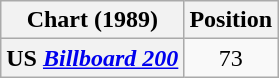<table class="wikitable plainrowheaders" style="text-align:center">
<tr>
<th scope="col">Chart (1989)</th>
<th scope="col">Position</th>
</tr>
<tr>
<th scope="row">US <em><a href='#'>Billboard 200</a></em></th>
<td>73</td>
</tr>
</table>
